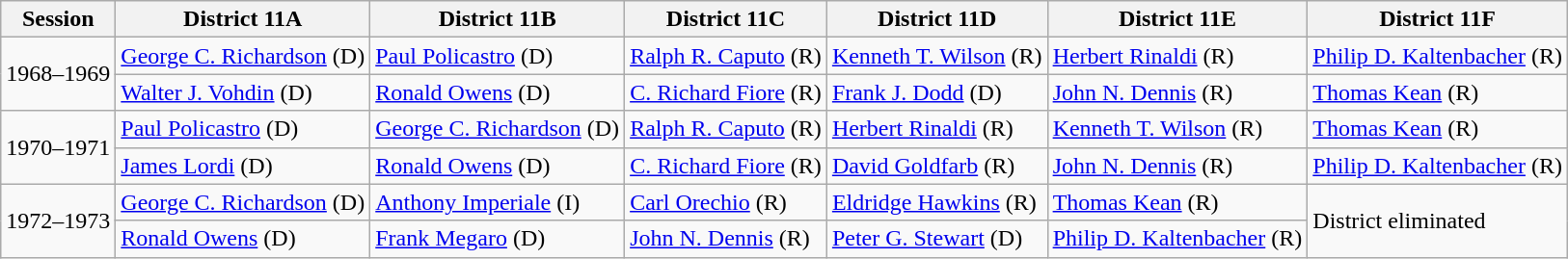<table class="wikitable">
<tr>
<th>Session</th>
<th>District 11A</th>
<th>District 11B</th>
<th>District 11C</th>
<th>District 11D</th>
<th>District 11E</th>
<th>District 11F</th>
</tr>
<tr>
<td rowspan=2>1968–1969</td>
<td><a href='#'>George C. Richardson</a> (D)</td>
<td><a href='#'>Paul Policastro</a> (D)</td>
<td><a href='#'>Ralph R. Caputo</a> (R)</td>
<td><a href='#'>Kenneth T. Wilson</a> (R)</td>
<td><a href='#'>Herbert Rinaldi</a> (R)</td>
<td><a href='#'>Philip D. Kaltenbacher</a> (R)</td>
</tr>
<tr>
<td><a href='#'>Walter J. Vohdin</a> (D)</td>
<td><a href='#'>Ronald Owens</a> (D)</td>
<td><a href='#'>C. Richard Fiore</a> (R)</td>
<td><a href='#'>Frank J. Dodd</a> (D)</td>
<td><a href='#'>John N. Dennis</a> (R)</td>
<td><a href='#'>Thomas Kean</a> (R)</td>
</tr>
<tr>
<td rowspan=2>1970–1971</td>
<td><a href='#'>Paul Policastro</a> (D)</td>
<td><a href='#'>George C. Richardson</a> (D)</td>
<td><a href='#'>Ralph R. Caputo</a> (R)</td>
<td><a href='#'>Herbert Rinaldi</a> (R)</td>
<td><a href='#'>Kenneth T. Wilson</a> (R)</td>
<td><a href='#'>Thomas Kean</a> (R)</td>
</tr>
<tr>
<td><a href='#'>James Lordi</a> (D)</td>
<td><a href='#'>Ronald Owens</a> (D)</td>
<td><a href='#'>C. Richard Fiore</a> (R)</td>
<td><a href='#'>David Goldfarb</a> (R)</td>
<td><a href='#'>John N. Dennis</a> (R)</td>
<td><a href='#'>Philip D. Kaltenbacher</a> (R)</td>
</tr>
<tr>
<td rowspan=2>1972–1973</td>
<td><a href='#'>George C. Richardson</a> (D)</td>
<td><a href='#'>Anthony Imperiale</a> (I)</td>
<td><a href='#'>Carl Orechio</a> (R)</td>
<td><a href='#'>Eldridge Hawkins</a> (R)</td>
<td><a href='#'>Thomas Kean</a> (R)</td>
<td rowspan=2>District eliminated</td>
</tr>
<tr>
<td><a href='#'>Ronald Owens</a> (D)</td>
<td><a href='#'>Frank Megaro</a> (D)</td>
<td><a href='#'>John N. Dennis</a> (R)</td>
<td><a href='#'>Peter G. Stewart</a> (D)</td>
<td><a href='#'>Philip D. Kaltenbacher</a> (R)</td>
</tr>
</table>
